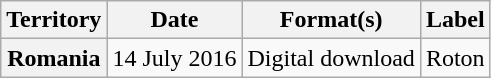<table class="wikitable plainrowheaders">
<tr>
<th scope="col">Territory</th>
<th scope="col">Date</th>
<th scope="col">Format(s)</th>
<th scope="col">Label</th>
</tr>
<tr>
<th scope="row">Romania</th>
<td rowspan="1">14 July 2016</td>
<td rowspan="1">Digital download</td>
<td>Roton</td>
</tr>
</table>
